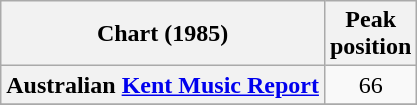<table class="wikitable sortable plainrowheaders">
<tr>
<th>Chart (1985)</th>
<th>Peak<br>position</th>
</tr>
<tr>
<th scope="row">Australian <a href='#'>Kent Music Report</a></th>
<td style="text-align:center;">66</td>
</tr>
<tr>
</tr>
</table>
